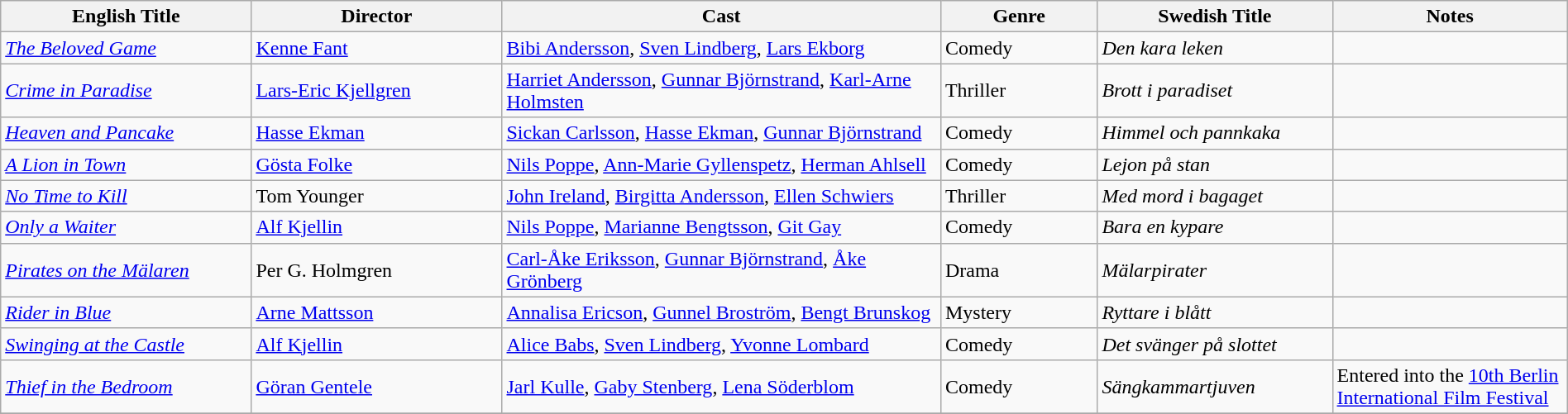<table class="wikitable" style="width:100%;">
<tr>
<th style="width:16%;">English Title</th>
<th style="width:16%;">Director</th>
<th style="width:28%;">Cast</th>
<th style="width:10%;">Genre</th>
<th style="width:15%;">Swedish Title</th>
<th style="width:15%;">Notes</th>
</tr>
<tr>
<td><em><a href='#'>The Beloved Game</a></em></td>
<td><a href='#'>Kenne Fant</a></td>
<td><a href='#'>Bibi Andersson</a>, <a href='#'>Sven Lindberg</a>, <a href='#'>Lars Ekborg</a></td>
<td>Comedy</td>
<td><em>Den kara leken</em></td>
<td></td>
</tr>
<tr>
<td><em><a href='#'>Crime in Paradise</a></em></td>
<td><a href='#'>Lars-Eric Kjellgren</a></td>
<td><a href='#'>Harriet Andersson</a>, <a href='#'>Gunnar Björnstrand</a>, <a href='#'>Karl-Arne Holmsten</a></td>
<td>Thriller</td>
<td><em>Brott i paradiset</em></td>
<td></td>
</tr>
<tr>
<td><em><a href='#'>Heaven and Pancake</a></em></td>
<td><a href='#'>Hasse Ekman</a></td>
<td><a href='#'>Sickan Carlsson</a>, <a href='#'>Hasse Ekman</a>, <a href='#'>Gunnar Björnstrand</a></td>
<td>Comedy</td>
<td><em>Himmel och pannkaka</em></td>
<td></td>
</tr>
<tr>
<td><em><a href='#'>A Lion in Town</a></em></td>
<td><a href='#'>Gösta Folke</a></td>
<td><a href='#'>Nils Poppe</a>, <a href='#'>Ann-Marie Gyllenspetz</a>, <a href='#'>Herman Ahlsell</a></td>
<td>Comedy</td>
<td><em>Lejon på stan</em></td>
<td></td>
</tr>
<tr>
<td><em><a href='#'>No Time to Kill</a></em></td>
<td>Tom Younger</td>
<td><a href='#'>John Ireland</a>, <a href='#'>Birgitta Andersson</a>, <a href='#'>Ellen Schwiers</a></td>
<td>Thriller</td>
<td><em>Med mord i bagaget</em></td>
<td></td>
</tr>
<tr>
<td><em><a href='#'>Only a Waiter</a></em></td>
<td><a href='#'>Alf Kjellin</a></td>
<td><a href='#'>Nils Poppe</a>, <a href='#'>Marianne Bengtsson</a>, <a href='#'>Git Gay</a></td>
<td>Comedy</td>
<td><em>Bara en kypare</em></td>
<td></td>
</tr>
<tr>
<td><em><a href='#'>Pirates on the Mälaren</a></em></td>
<td>Per G. Holmgren</td>
<td><a href='#'>Carl-Åke Eriksson</a>, <a href='#'>Gunnar Björnstrand</a>, <a href='#'>Åke Grönberg</a></td>
<td>Drama</td>
<td><em>Mälarpirater</em></td>
<td></td>
</tr>
<tr>
<td><em><a href='#'>Rider in Blue</a></em></td>
<td><a href='#'>Arne Mattsson</a></td>
<td><a href='#'>Annalisa Ericson</a>, <a href='#'>Gunnel Broström</a>, <a href='#'>Bengt Brunskog</a></td>
<td>Mystery</td>
<td><em>Ryttare i blått</em></td>
<td></td>
</tr>
<tr>
<td><em><a href='#'>Swinging at the Castle</a></em></td>
<td><a href='#'>Alf Kjellin</a></td>
<td><a href='#'>Alice Babs</a>, <a href='#'>Sven Lindberg</a>, <a href='#'>Yvonne Lombard</a></td>
<td>Comedy</td>
<td><em>Det svänger på slottet</em></td>
<td></td>
</tr>
<tr>
<td><em><a href='#'>Thief in the Bedroom</a></em></td>
<td><a href='#'>Göran Gentele</a></td>
<td><a href='#'>Jarl Kulle</a>, <a href='#'>Gaby Stenberg</a>, <a href='#'>Lena Söderblom</a></td>
<td>Comedy</td>
<td><em>Sängkammartjuven</em></td>
<td>Entered into the <a href='#'>10th Berlin International Film Festival</a></td>
</tr>
<tr>
</tr>
</table>
